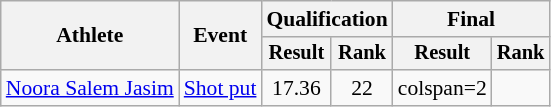<table class=wikitable style=font-size:90%>
<tr>
<th rowspan=2>Athlete</th>
<th rowspan=2>Event</th>
<th colspan=2>Qualification</th>
<th colspan=2>Final</th>
</tr>
<tr style=font-size:95%>
<th>Result</th>
<th>Rank</th>
<th>Result</th>
<th>Rank</th>
</tr>
<tr align=center>
<td align=left><a href='#'>Noora Salem Jasim</a></td>
<td align=left><a href='#'>Shot put</a></td>
<td>17.36</td>
<td>22</td>
<td>colspan=2</td>
</tr>
</table>
